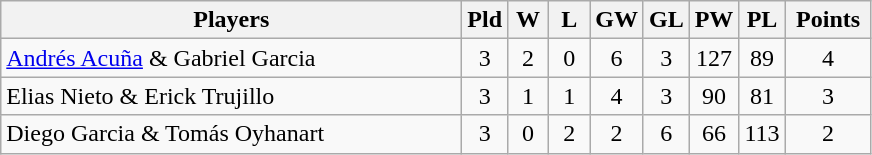<table class=wikitable style="text-align:center">
<tr>
<th width=300>Players</th>
<th width=20>Pld</th>
<th width=20>W</th>
<th width=20>L</th>
<th width=20>GW</th>
<th width=20>GL</th>
<th width=20>PW</th>
<th width=20>PL</th>
<th width=50>Points</th>
</tr>
<tr>
<td align=left> <a href='#'>Andrés Acuña</a> & Gabriel Garcia</td>
<td>3</td>
<td>2</td>
<td>0</td>
<td>6</td>
<td>3</td>
<td>127</td>
<td>89</td>
<td>4</td>
</tr>
<tr>
<td align=left> Elias Nieto & Erick Trujillo</td>
<td>3</td>
<td>1</td>
<td>1</td>
<td>4</td>
<td>3</td>
<td>90</td>
<td>81</td>
<td>3</td>
</tr>
<tr>
<td align=left> Diego Garcia & Tomás Oyhanart</td>
<td>3</td>
<td>0</td>
<td>2</td>
<td>2</td>
<td>6</td>
<td>66</td>
<td>113</td>
<td>2</td>
</tr>
</table>
